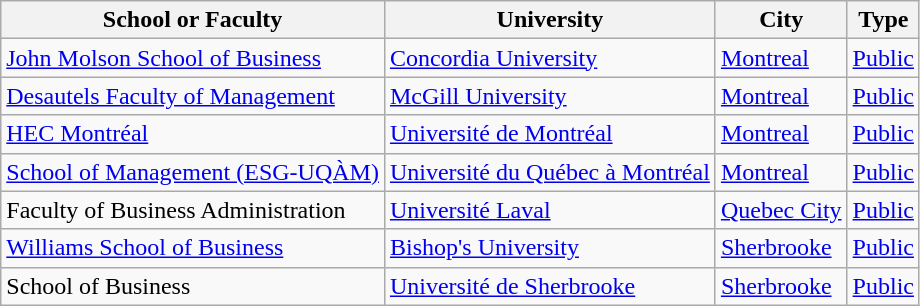<table class="wikitable sortable mw-collapsible mw-collapsed">
<tr>
<th>School or Faculty</th>
<th>University</th>
<th>City</th>
<th>Type</th>
</tr>
<tr>
<td><a href='#'>John Molson School of Business</a></td>
<td><a href='#'>Concordia University</a></td>
<td><a href='#'>Montreal</a></td>
<td><a href='#'>Public</a></td>
</tr>
<tr>
<td><a href='#'>Desautels Faculty of Management</a></td>
<td><a href='#'>McGill University</a></td>
<td><a href='#'>Montreal</a></td>
<td><a href='#'>Public</a></td>
</tr>
<tr>
<td><a href='#'>HEC Montréal</a></td>
<td><a href='#'>Université de Montréal</a></td>
<td><a href='#'>Montreal</a></td>
<td><a href='#'>Public</a></td>
</tr>
<tr>
<td><a href='#'>School of Management (ESG-UQÀM)</a></td>
<td><a href='#'>Université du Québec à Montréal</a></td>
<td><a href='#'>Montreal</a></td>
<td><a href='#'>Public</a></td>
</tr>
<tr>
<td>Faculty of Business Administration</td>
<td><a href='#'>Université Laval</a></td>
<td><a href='#'>Quebec City</a></td>
<td><a href='#'>Public</a></td>
</tr>
<tr>
<td><a href='#'>Williams School of Business</a></td>
<td><a href='#'>Bishop's University</a></td>
<td><a href='#'>Sherbrooke</a></td>
<td><a href='#'>Public</a></td>
</tr>
<tr>
<td>School of Business</td>
<td><a href='#'>Université de Sherbrooke</a></td>
<td><a href='#'>Sherbrooke</a></td>
<td><a href='#'>Public</a></td>
</tr>
</table>
